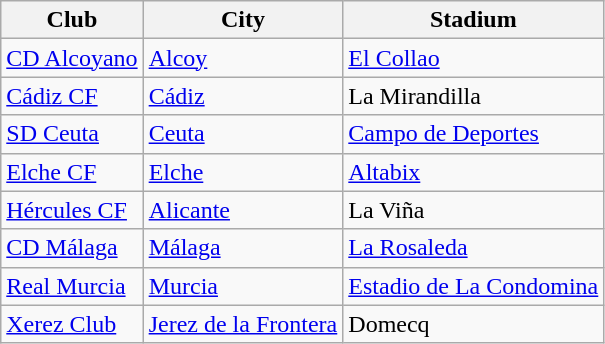<table class="wikitable sortable" style="text-align: left;">
<tr>
<th>Club</th>
<th>City</th>
<th>Stadium</th>
</tr>
<tr>
<td><a href='#'>CD Alcoyano</a></td>
<td><a href='#'>Alcoy</a></td>
<td><a href='#'>El Collao</a></td>
</tr>
<tr>
<td><a href='#'>Cádiz CF</a></td>
<td><a href='#'>Cádiz</a></td>
<td>La Mirandilla</td>
</tr>
<tr>
<td><a href='#'>SD Ceuta</a></td>
<td><a href='#'>Ceuta</a></td>
<td><a href='#'>Campo de Deportes</a></td>
</tr>
<tr>
<td><a href='#'>Elche CF</a></td>
<td><a href='#'>Elche</a></td>
<td><a href='#'>Altabix</a></td>
</tr>
<tr>
<td><a href='#'>Hércules CF</a></td>
<td><a href='#'>Alicante</a></td>
<td>La Viña</td>
</tr>
<tr>
<td><a href='#'>CD Málaga</a></td>
<td><a href='#'>Málaga</a></td>
<td><a href='#'>La Rosaleda</a></td>
</tr>
<tr>
<td><a href='#'>Real Murcia</a></td>
<td><a href='#'>Murcia</a></td>
<td><a href='#'>Estadio de La Condomina</a></td>
</tr>
<tr>
<td><a href='#'>Xerez Club</a></td>
<td><a href='#'>Jerez de la Frontera</a></td>
<td>Domecq</td>
</tr>
</table>
